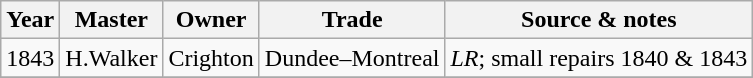<table class=" wikitable">
<tr>
<th>Year</th>
<th>Master</th>
<th>Owner</th>
<th>Trade</th>
<th>Source & notes</th>
</tr>
<tr>
<td>1843</td>
<td>H.Walker</td>
<td>Crighton</td>
<td>Dundee–Montreal</td>
<td><em>LR</em>; small repairs 1840 & 1843</td>
</tr>
<tr>
</tr>
</table>
